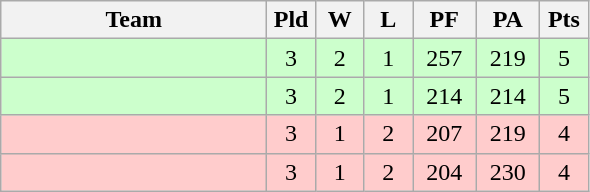<table class="wikitable" style="text-align:center;">
<tr>
<th width=170>Team</th>
<th width=25>Pld</th>
<th width=25>W</th>
<th width=25>L</th>
<th width=35>PF</th>
<th width=35>PA</th>
<th width=25>Pts</th>
</tr>
<tr bgcolor=#ccffcc>
<td align="left"></td>
<td>3</td>
<td>2</td>
<td>1</td>
<td>257</td>
<td>219</td>
<td>5</td>
</tr>
<tr bgcolor=#ccffcc>
<td align="left"></td>
<td>3</td>
<td>2</td>
<td>1</td>
<td>214</td>
<td>214</td>
<td>5</td>
</tr>
<tr bgcolor=#ffcccc>
<td align="left"></td>
<td>3</td>
<td>1</td>
<td>2</td>
<td>207</td>
<td>219</td>
<td>4</td>
</tr>
<tr bgcolor=#ffcccc>
<td align="left"></td>
<td>3</td>
<td>1</td>
<td>2</td>
<td>204</td>
<td>230</td>
<td>4</td>
</tr>
</table>
